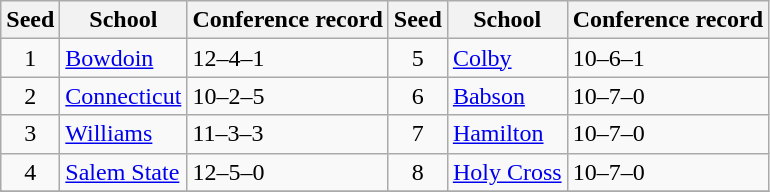<table class="wikitable">
<tr>
<th>Seed</th>
<th>School</th>
<th>Conference record</th>
<th>Seed</th>
<th>School</th>
<th>Conference record</th>
</tr>
<tr>
<td align=center>1</td>
<td><a href='#'>Bowdoin</a></td>
<td>12–4–1</td>
<td align=center>5</td>
<td><a href='#'>Colby</a></td>
<td>10–6–1</td>
</tr>
<tr>
<td align=center>2</td>
<td><a href='#'>Connecticut</a></td>
<td>10–2–5</td>
<td align=center>6</td>
<td><a href='#'>Babson</a></td>
<td>10–7–0</td>
</tr>
<tr>
<td align=center>3</td>
<td><a href='#'>Williams</a></td>
<td>11–3–3</td>
<td align=center>7</td>
<td><a href='#'>Hamilton</a></td>
<td>10–7–0</td>
</tr>
<tr>
<td align=center>4</td>
<td><a href='#'>Salem State</a></td>
<td>12–5–0</td>
<td align=center>8</td>
<td><a href='#'>Holy Cross</a></td>
<td>10–7–0</td>
</tr>
<tr>
</tr>
</table>
